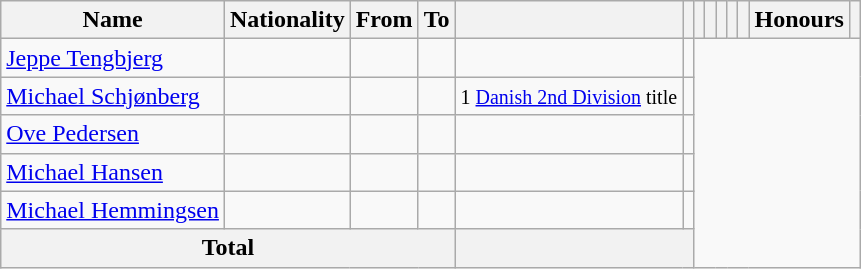<table class="wikitable plainrowheaders sortable">
<tr>
<th scope="col">Name</th>
<th scope="col">Nationality</th>
<th scope="col">From</th>
<th scope="col">To</th>
<th scope="col"></th>
<th scope="col"></th>
<th scope="col"></th>
<th scope="col"></th>
<th scope="col"></th>
<th scope="col"></th>
<th scope="col"></th>
<th scope="col">Honours</th>
<th scope="col" class="unsortable"></th>
</tr>
<tr>
<td><a href='#'>Jeppe Tengbjerg</a></td>
<td></td>
<td></td>
<td><br></td>
<td></td>
<td></td>
</tr>
<tr>
<td><a href='#'>Michael Schjønberg</a></td>
<td></td>
<td></td>
<td><br></td>
<td><small>1 <a href='#'>Danish 2nd Division</a> title</small></td>
<td></td>
</tr>
<tr>
<td><a href='#'>Ove Pedersen</a></td>
<td></td>
<td></td>
<td><br></td>
<td></td>
<td></td>
</tr>
<tr>
<td><a href='#'>Michael Hansen</a></td>
<td></td>
<td></td>
<td><br></td>
<td></td>
<td></td>
</tr>
<tr>
<td><a href='#'>Michael Hemmingsen</a></td>
<td></td>
<td></td>
<td><br></td>
<td></td>
<td></td>
</tr>
<tr>
<th colspan=4>Total<br></th>
<th colspan=2></th>
</tr>
</table>
